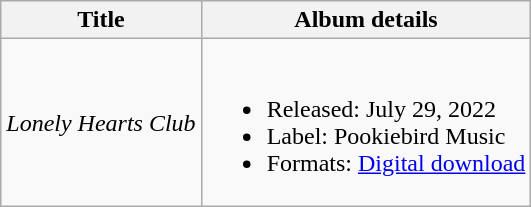<table class="wikitable">
<tr>
<th>Title</th>
<th>Album details</th>
</tr>
<tr>
<td><em>Lonely Hearts Club</em></td>
<td><br><ul><li>Released: July 29, 2022</li><li>Label: Pookiebird Music</li><li>Formats: <a href='#'>Digital download</a></li></ul></td>
</tr>
</table>
